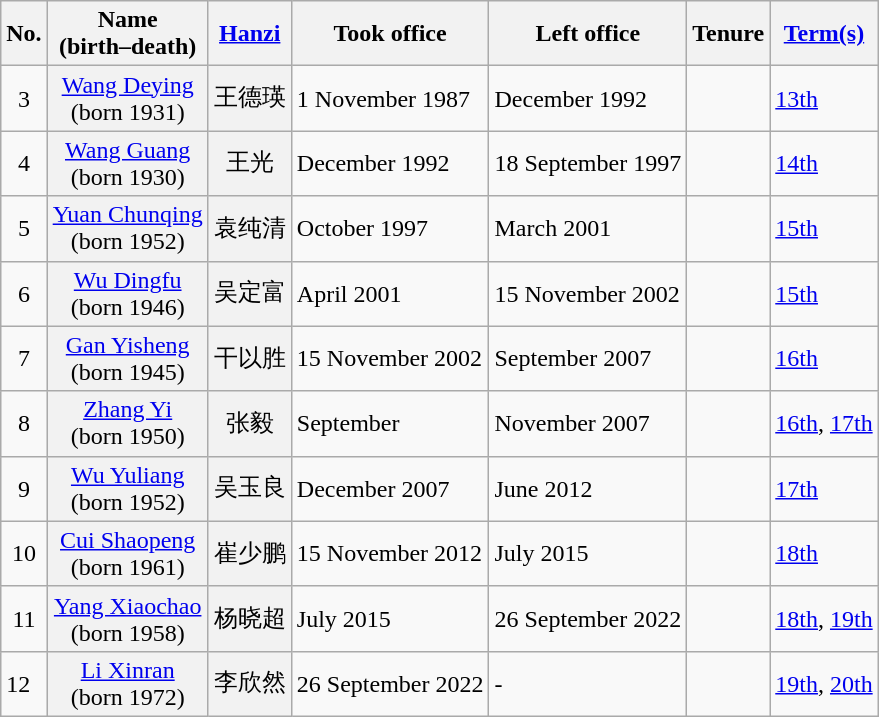<table class="wikitable">
<tr>
<th scope="col" style="width:1em;">No.<br></th>
<th scope="col">Name<br>(birth–death)</th>
<th scope="col"><a href='#'>Hanzi</a></th>
<th scope="col">Took office</th>
<th scope="col">Left office</th>
<th scope="col">Tenure</th>
<th scope="col"><a href='#'>Term(s)</a></th>
</tr>
<tr>
<td align="center">3</td>
<th align="center" scope="row" style="font-weight:normal;"><a href='#'>Wang Deying</a><br>(born 1931)</th>
<th align="center" scope="row" style="font-weight:normal;">王德瑛</th>
<td>1 November 1987</td>
<td>December 1992</td>
<td></td>
<td><a href='#'>13th</a></td>
</tr>
<tr>
<td align="center">4</td>
<th align="center" scope="row" style="font-weight:normal;"><a href='#'>Wang Guang</a><br>(born 1930)</th>
<th align="center" scope="row" style="font-weight:normal;">王光</th>
<td>December 1992</td>
<td>18 September 1997</td>
<td></td>
<td><a href='#'>14th</a></td>
</tr>
<tr>
<td align="center">5</td>
<th align="center" scope="row" style="font-weight:normal;"><a href='#'>Yuan Chunqing</a><br>(born 1952)</th>
<th align="center" scope="row" style="font-weight:normal;">袁纯清</th>
<td>October 1997</td>
<td>March 2001</td>
<td></td>
<td><a href='#'>15th</a></td>
</tr>
<tr>
<td align="center">6</td>
<th align="center" scope="row" style="font-weight:normal;"><a href='#'>Wu Dingfu</a><br>(born 1946)</th>
<th align="center" scope="row" style="font-weight:normal;">吴定富</th>
<td>April 2001</td>
<td>15 November 2002</td>
<td></td>
<td><a href='#'>15th</a></td>
</tr>
<tr>
<td align="center">7</td>
<th align="center" scope="row" style="font-weight:normal;"><a href='#'>Gan Yisheng</a><br>(born 1945)</th>
<th align="center" scope="row" style="font-weight:normal;">干以胜</th>
<td>15 November 2002</td>
<td>September 2007</td>
<td></td>
<td><a href='#'>16th</a></td>
</tr>
<tr>
<td align="center">8</td>
<th align="center" scope="row" style="font-weight:normal;"><a href='#'> Zhang Yi</a><br>(born 1950)</th>
<th align="center" scope="row" style="font-weight:normal;">张毅</th>
<td>September</td>
<td>November 2007</td>
<td></td>
<td><a href='#'>16th</a>, <a href='#'>17th</a></td>
</tr>
<tr>
<td align="center">9</td>
<th align="center" scope="row" style="font-weight:normal;"><a href='#'>Wu Yuliang</a><br>(born 1952)</th>
<th align="center" scope="row" style="font-weight:normal;">吴玉良</th>
<td>December 2007</td>
<td>June 2012</td>
<td></td>
<td><a href='#'>17th</a></td>
</tr>
<tr>
<td align="center">10</td>
<th align="center" scope="row" style="font-weight:normal;"><a href='#'>Cui Shaopeng</a><br>(born 1961)</th>
<th align="center" scope="row" style="font-weight:normal;">崔少鹏</th>
<td>15 November 2012</td>
<td>July 2015</td>
<td></td>
<td><a href='#'>18th</a></td>
</tr>
<tr>
<td align="center">11</td>
<th align="center" scope="row" style="font-weight:normal;"><a href='#'>Yang Xiaochao</a><br>(born 1958)</th>
<th align="center" scope="row" style="font-weight:normal;">杨晓超</th>
<td>July 2015</td>
<td>26 September 2022</td>
<td></td>
<td><a href='#'>18th</a>, <a href='#'>19th</a></td>
</tr>
<tr>
<td align-"center">12</td>
<th align="center" scope="row" style="font-weight:normal;"><a href='#'>Li Xinran</a><br>(born 1972)</th>
<th align="center" scope="row" style="font-weight:normal;">李欣然</th>
<td>26 September 2022</td>
<td>-</td>
<td></td>
<td><a href='#'>19th</a>, <a href='#'>20th</a></td>
</tr>
</table>
